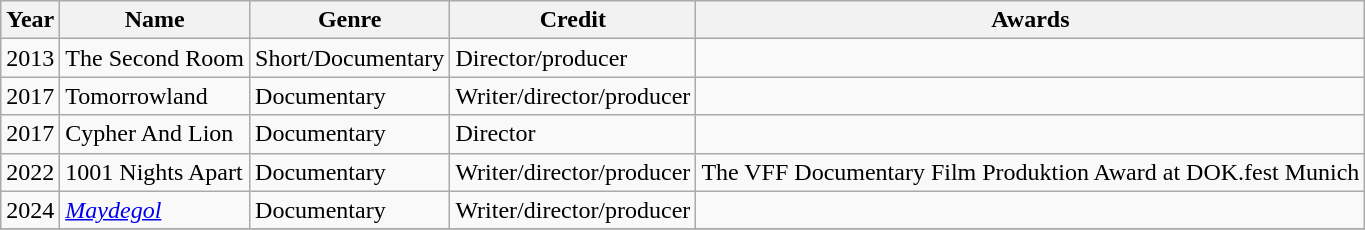<table class="wikitable sortable">
<tr>
<th>Year</th>
<th>Name</th>
<th>Genre</th>
<th>Credit</th>
<th>Awards</th>
</tr>
<tr>
<td>2013</td>
<td>The Second Room</td>
<td>Short/Documentary</td>
<td>Director/producer</td>
<td></td>
</tr>
<tr>
<td>2017</td>
<td>Tomorrowland</td>
<td>Documentary</td>
<td>Writer/director/producer</td>
<td></td>
</tr>
<tr>
<td>2017</td>
<td>Cypher And Lion</td>
<td Short/>Documentary</td>
<td>Director</td>
<td></td>
</tr>
<tr>
<td>2022</td>
<td>1001 Nights Apart</td>
<td>Documentary</td>
<td>Writer/director/producer</td>
<td>The VFF Documentary Film Produktion Award at DOK.fest Munich</td>
</tr>
<tr>
<td>2024</td>
<td><em><a href='#'>Maydegol</a></em></td>
<td>Documentary</td>
<td>Writer/director/producer</td>
<td></td>
</tr>
<tr>
</tr>
</table>
